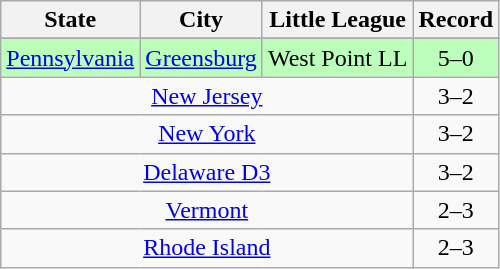<table class="wikitable">
<tr>
<th>State</th>
<th>City</th>
<th>Little League</th>
<th>Record</th>
</tr>
<tr>
</tr>
<tr bgcolor=#bbffbb>
<td align=center> <a href='#'>Pennsylvania</a></td>
<td align=center><a href='#'>Greensburg</a></td>
<td align=center>West Point LL</td>
<td align=center>5–0</td>
</tr>
<tr>
<td colspan="3" align=center> <a href='#'>New Jersey</a></td>
<td align=center>3–2</td>
</tr>
<tr>
<td colspan="3" align=center> <a href='#'>New York</a></td>
<td align=center>3–2</td>
</tr>
<tr>
<td colspan="3" align=center> <a href='#'>Delaware D3</a></td>
<td align=center>3–2</td>
</tr>
<tr>
<td colspan="3" align=center> <a href='#'>Vermont</a></td>
<td align=center>2–3</td>
</tr>
<tr>
<td colspan="3" align=center> <a href='#'>Rhode Island</a></td>
<td align=center>2–3</td>
</tr>
</table>
